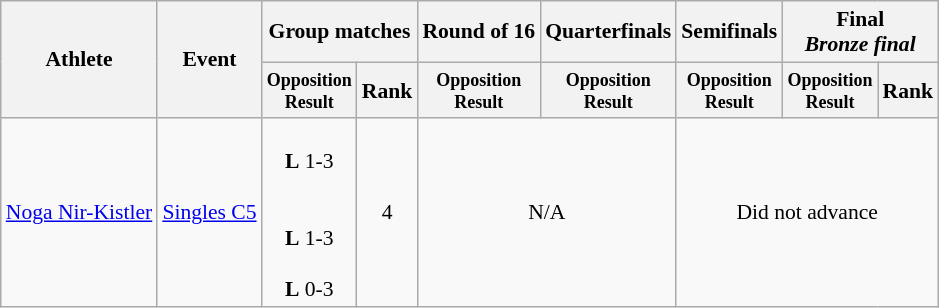<table class=wikitable style="font-size:90%">
<tr>
<th rowspan="2">Athlete</th>
<th rowspan="2">Event</th>
<th colspan="2">Group matches</th>
<th>Round of 16</th>
<th>Quarterfinals</th>
<th>Semifinals</th>
<th colspan="2">Final<br><em>Bronze final</em></th>
</tr>
<tr>
<th style="line-height:1em"><small>Opposition<br>Result</small></th>
<th>Rank</th>
<th style="line-height:1em"><small>Opposition<br>Result</small></th>
<th style="line-height:1em"><small>Opposition<br>Result</small></th>
<th style="line-height:1em"><small>Opposition<br>Result</small></th>
<th style="line-height:1em"><small>Opposition<br>Result</small></th>
<th>Rank</th>
</tr>
<tr>
<td><a href='#'>Noga Nir-Kistler</a></td>
<td><a href='#'>Singles C5</a></td>
<td align="center"><br> <strong>L</strong> 1-3<br><br><br> <strong>L</strong> 1-3<br>
<br> <strong>L</strong> 0-3</td>
<td align="center">4</td>
<td align="center" colspan="2">N/A</td>
<td align="center" colspan="3">Did not advance</td>
</tr>
</table>
